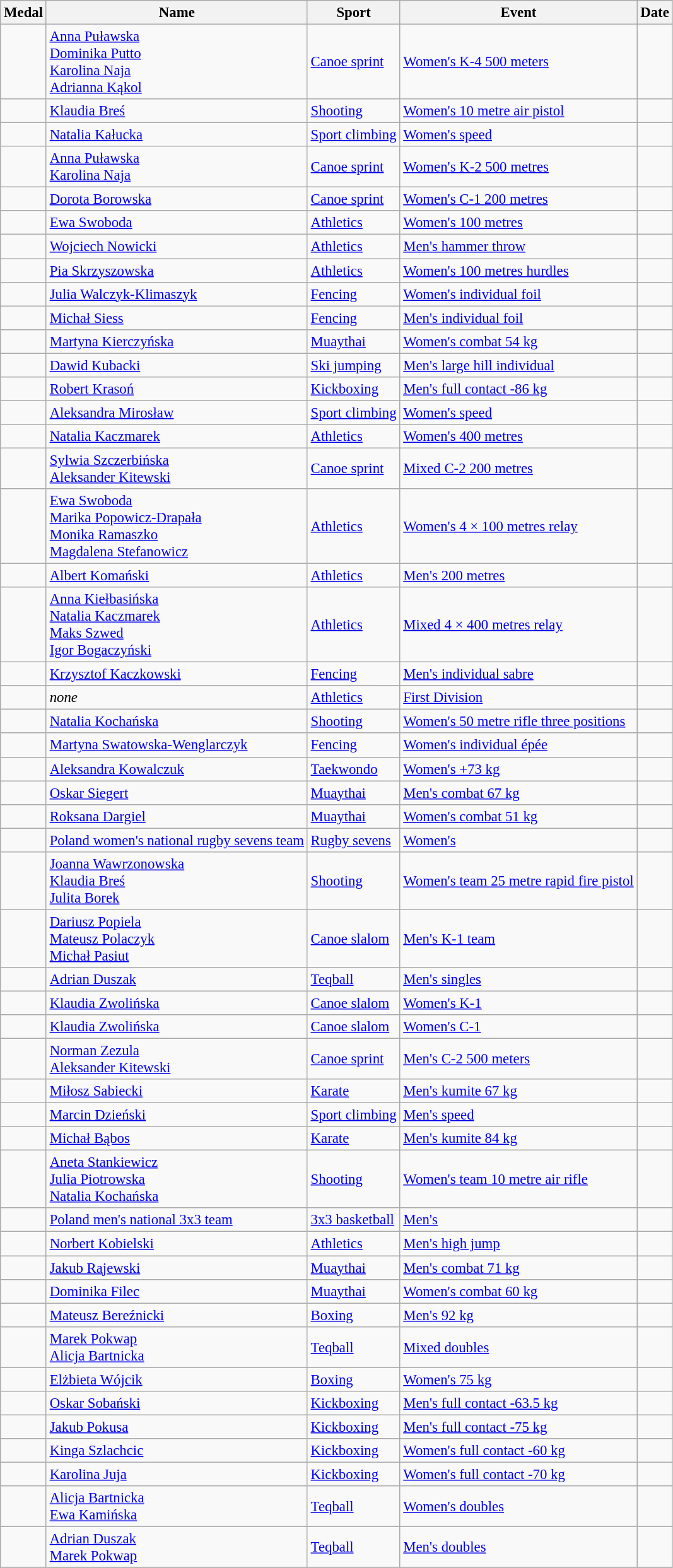<table class="wikitable sortable" style="font-size: 95%;">
<tr>
<th>Medal</th>
<th>Name</th>
<th>Sport</th>
<th>Event</th>
<th>Date</th>
</tr>
<tr>
<td></td>
<td><a href='#'>Anna Puławska</a><br><a href='#'>Dominika Putto</a><br><a href='#'>Karolina Naja</a><br><a href='#'>Adrianna Kąkol</a></td>
<td><a href='#'>Canoe sprint</a></td>
<td><a href='#'>Women's K-4 500 meters</a></td>
<td></td>
</tr>
<tr>
<td></td>
<td><a href='#'>Klaudia Breś</a></td>
<td><a href='#'>Shooting</a></td>
<td><a href='#'>Women's 10 metre air pistol</a></td>
<td></td>
</tr>
<tr>
<td></td>
<td><a href='#'>Natalia Kałucka</a></td>
<td><a href='#'>Sport climbing</a></td>
<td><a href='#'>Women's speed</a></td>
<td></td>
</tr>
<tr>
<td></td>
<td><a href='#'>Anna Puławska</a><br><a href='#'>Karolina Naja</a></td>
<td><a href='#'>Canoe sprint</a></td>
<td><a href='#'>Women's K-2 500 metres</a></td>
<td></td>
</tr>
<tr>
<td></td>
<td><a href='#'>Dorota Borowska</a></td>
<td><a href='#'>Canoe sprint</a></td>
<td><a href='#'>Women's C-1 200 metres</a></td>
<td></td>
</tr>
<tr>
<td></td>
<td><a href='#'>Ewa Swoboda</a></td>
<td><a href='#'>Athletics</a></td>
<td><a href='#'>Women's 100 metres</a></td>
<td></td>
</tr>
<tr>
<td></td>
<td><a href='#'>Wojciech Nowicki</a></td>
<td><a href='#'>Athletics</a></td>
<td><a href='#'>Men's hammer throw</a></td>
<td></td>
</tr>
<tr>
<td></td>
<td><a href='#'>Pia Skrzyszowska</a></td>
<td><a href='#'>Athletics</a></td>
<td><a href='#'>Women's 100 metres hurdles</a></td>
<td></td>
</tr>
<tr>
<td></td>
<td><a href='#'>Julia Walczyk-Klimaszyk</a></td>
<td><a href='#'>Fencing</a></td>
<td><a href='#'>Women's individual foil</a></td>
<td></td>
</tr>
<tr>
<td></td>
<td><a href='#'>Michał Siess</a></td>
<td><a href='#'>Fencing</a></td>
<td><a href='#'>Men's individual foil</a></td>
<td></td>
</tr>
<tr>
<td></td>
<td><a href='#'>Martyna Kierczyńska</a></td>
<td><a href='#'>Muaythai</a></td>
<td><a href='#'>Women's combat 54 kg</a></td>
<td></td>
</tr>
<tr>
<td></td>
<td><a href='#'>Dawid Kubacki</a></td>
<td><a href='#'>Ski jumping</a></td>
<td><a href='#'>Men's large hill individual</a></td>
<td></td>
</tr>
<tr>
<td></td>
<td><a href='#'>Robert Krasoń</a></td>
<td><a href='#'>Kickboxing</a></td>
<td><a href='#'>Men's full contact -86 kg</a></td>
<td></td>
</tr>
<tr>
<td></td>
<td><a href='#'>Aleksandra Mirosław</a></td>
<td><a href='#'>Sport climbing</a></td>
<td><a href='#'>Women's speed</a></td>
<td></td>
</tr>
<tr>
<td></td>
<td><a href='#'>Natalia Kaczmarek</a></td>
<td><a href='#'>Athletics</a></td>
<td><a href='#'>Women's 400 metres</a></td>
<td></td>
</tr>
<tr>
<td></td>
<td><a href='#'>Sylwia Szczerbińska</a><br><a href='#'>Aleksander Kitewski</a></td>
<td><a href='#'>Canoe sprint</a></td>
<td><a href='#'>Mixed C-2 200 metres</a></td>
<td></td>
</tr>
<tr>
<td></td>
<td><a href='#'>Ewa Swoboda</a><br><a href='#'>Marika Popowicz-Drapała</a><br><a href='#'>Monika Ramaszko</a><br><a href='#'>Magdalena Stefanowicz</a></td>
<td><a href='#'>Athletics</a></td>
<td><a href='#'>Women's 4 × 100 metres relay</a></td>
<td></td>
</tr>
<tr>
<td></td>
<td><a href='#'>Albert Komański</a></td>
<td><a href='#'>Athletics</a></td>
<td><a href='#'>Men's 200 metres</a></td>
<td></td>
</tr>
<tr>
<td></td>
<td><a href='#'>Anna Kiełbasińska</a><br><a href='#'>Natalia Kaczmarek</a><br><a href='#'>Maks Szwed</a><br><a href='#'>Igor Bogaczyński</a></td>
<td><a href='#'>Athletics</a></td>
<td><a href='#'>Mixed 4 × 400 metres relay</a></td>
<td></td>
</tr>
<tr>
<td></td>
<td><a href='#'>Krzysztof Kaczkowski</a></td>
<td><a href='#'>Fencing</a></td>
<td><a href='#'>Men's individual sabre</a></td>
<td></td>
</tr>
<tr>
<td></td>
<td><em>none</em></td>
<td><a href='#'>Athletics</a></td>
<td><a href='#'>First Division</a></td>
<td></td>
</tr>
<tr>
<td></td>
<td><a href='#'>Natalia Kochańska</a></td>
<td><a href='#'>Shooting</a></td>
<td><a href='#'>Women's 50 metre rifle three positions</a></td>
<td></td>
</tr>
<tr>
<td></td>
<td><a href='#'>Martyna Swatowska-Wenglarczyk</a></td>
<td><a href='#'>Fencing</a></td>
<td><a href='#'>Women's individual épée</a></td>
<td></td>
</tr>
<tr>
<td></td>
<td><a href='#'>Aleksandra Kowalczuk</a></td>
<td><a href='#'>Taekwondo</a></td>
<td><a href='#'>Women's +73 kg</a></td>
<td></td>
</tr>
<tr>
<td></td>
<td><a href='#'>Oskar Siegert</a></td>
<td><a href='#'>Muaythai</a></td>
<td><a href='#'>Men's combat 67 kg</a></td>
<td></td>
</tr>
<tr>
<td></td>
<td><a href='#'>Roksana Dargiel</a></td>
<td><a href='#'>Muaythai</a></td>
<td><a href='#'>Women's combat 51 kg</a></td>
<td></td>
</tr>
<tr>
<td></td>
<td><a href='#'>Poland women's national rugby sevens team</a><br></td>
<td><a href='#'>Rugby sevens</a></td>
<td><a href='#'>Women's</a></td>
<td></td>
</tr>
<tr>
<td></td>
<td><a href='#'>Joanna Wawrzonowska</a><br><a href='#'>Klaudia Breś</a><br><a href='#'>Julita Borek</a></td>
<td><a href='#'>Shooting</a></td>
<td><a href='#'>Women's team 25 metre rapid fire pistol</a></td>
<td></td>
</tr>
<tr>
<td></td>
<td><a href='#'>Dariusz Popiela</a><br><a href='#'>Mateusz Polaczyk</a><br><a href='#'>Michał Pasiut</a></td>
<td><a href='#'>Canoe slalom</a></td>
<td><a href='#'>Men's K-1 team</a></td>
<td></td>
</tr>
<tr>
<td></td>
<td><a href='#'>Adrian Duszak</a></td>
<td><a href='#'>Teqball</a></td>
<td><a href='#'>Men's singles</a></td>
<td></td>
</tr>
<tr>
<td></td>
<td><a href='#'>Klaudia Zwolińska</a></td>
<td><a href='#'>Canoe slalom</a></td>
<td><a href='#'>Women's K-1</a></td>
<td></td>
</tr>
<tr>
<td></td>
<td><a href='#'>Klaudia Zwolińska</a></td>
<td><a href='#'>Canoe slalom</a></td>
<td><a href='#'>Women's C-1</a></td>
<td></td>
</tr>
<tr>
<td></td>
<td><a href='#'>Norman Zezula</a><br><a href='#'>Aleksander Kitewski</a></td>
<td><a href='#'>Canoe sprint</a></td>
<td><a href='#'>Men's C-2 500 meters</a></td>
<td></td>
</tr>
<tr>
<td></td>
<td><a href='#'>Miłosz Sabiecki</a></td>
<td><a href='#'>Karate</a></td>
<td><a href='#'>Men's kumite 67 kg</a></td>
<td></td>
</tr>
<tr>
<td></td>
<td><a href='#'>Marcin Dzieński</a></td>
<td><a href='#'>Sport climbing</a></td>
<td><a href='#'>Men's speed</a></td>
<td></td>
</tr>
<tr>
<td></td>
<td><a href='#'>Michał Bąbos</a></td>
<td><a href='#'>Karate</a></td>
<td><a href='#'>Men's kumite 84 kg</a></td>
<td></td>
</tr>
<tr>
<td></td>
<td><a href='#'>Aneta Stankiewicz</a><br><a href='#'>Julia Piotrowska</a><br><a href='#'>Natalia Kochańska</a></td>
<td><a href='#'>Shooting</a></td>
<td><a href='#'>Women's team 10 metre air rifle</a></td>
<td></td>
</tr>
<tr>
<td></td>
<td><a href='#'>Poland men's national 3x3 team</a><br></td>
<td><a href='#'>3x3 basketball</a></td>
<td><a href='#'>Men's</a></td>
<td></td>
</tr>
<tr>
<td></td>
<td><a href='#'>Norbert Kobielski</a></td>
<td><a href='#'>Athletics</a></td>
<td><a href='#'>Men's high jump</a></td>
<td></td>
</tr>
<tr>
<td></td>
<td><a href='#'>Jakub Rajewski</a></td>
<td><a href='#'>Muaythai</a></td>
<td><a href='#'>Men's combat 71 kg</a></td>
<td></td>
</tr>
<tr>
<td></td>
<td><a href='#'>Dominika Filec</a></td>
<td><a href='#'>Muaythai</a></td>
<td><a href='#'>Women's combat 60 kg</a></td>
<td></td>
</tr>
<tr>
<td></td>
<td><a href='#'>Mateusz Bereźnicki</a></td>
<td><a href='#'>Boxing</a></td>
<td><a href='#'>Men's 92 kg</a></td>
<td></td>
</tr>
<tr>
<td></td>
<td><a href='#'>Marek Pokwap</a><br><a href='#'>Alicja Bartnicka</a></td>
<td><a href='#'>Teqball</a></td>
<td><a href='#'>Mixed doubles</a></td>
<td></td>
</tr>
<tr>
<td></td>
<td><a href='#'>Elżbieta Wójcik</a></td>
<td><a href='#'>Boxing</a></td>
<td><a href='#'>Women's 75 kg</a></td>
<td></td>
</tr>
<tr>
<td></td>
<td><a href='#'>Oskar Sobański</a></td>
<td><a href='#'>Kickboxing</a></td>
<td><a href='#'>Men's full contact -63.5 kg</a></td>
<td></td>
</tr>
<tr>
<td></td>
<td><a href='#'>Jakub Pokusa</a></td>
<td><a href='#'>Kickboxing</a></td>
<td><a href='#'>Men's full contact -75 kg</a></td>
<td></td>
</tr>
<tr>
<td></td>
<td><a href='#'>Kinga Szlachcic</a></td>
<td><a href='#'>Kickboxing</a></td>
<td><a href='#'>Women's full contact -60 kg</a></td>
<td></td>
</tr>
<tr>
<td></td>
<td><a href='#'>Karolina Juja</a></td>
<td><a href='#'>Kickboxing</a></td>
<td><a href='#'>Women's full contact -70 kg</a></td>
<td></td>
</tr>
<tr>
<td></td>
<td><a href='#'>Alicja Bartnicka</a><br><a href='#'>Ewa Kamińska</a></td>
<td><a href='#'>Teqball</a></td>
<td><a href='#'>Women's doubles</a></td>
<td></td>
</tr>
<tr>
<td></td>
<td><a href='#'>Adrian Duszak</a><br><a href='#'>Marek Pokwap</a></td>
<td><a href='#'>Teqball</a></td>
<td><a href='#'>Men's doubles</a></td>
<td></td>
</tr>
<tr>
</tr>
</table>
